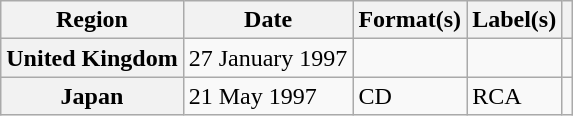<table class="wikitable plainrowheaders">
<tr>
<th scope="col">Region</th>
<th scope="col">Date</th>
<th scope="col">Format(s)</th>
<th scope="col">Label(s)</th>
<th scope="col"></th>
</tr>
<tr>
<th scope="row">United Kingdom</th>
<td>27 January 1997</td>
<td></td>
<td></td>
<td></td>
</tr>
<tr>
<th scope="row">Japan</th>
<td>21 May 1997</td>
<td>CD</td>
<td>RCA</td>
<td></td>
</tr>
</table>
